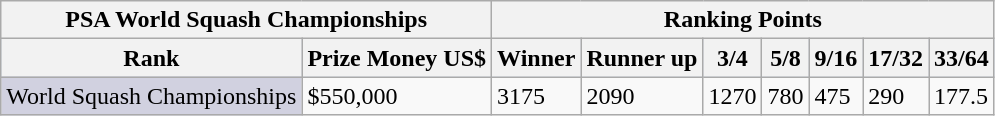<table class="wikitable">
<tr>
<th colspan=2>PSA World Squash Championships</th>
<th colspan=7>Ranking Points</th>
</tr>
<tr bgcolor="#d1e4fd">
<th>Rank</th>
<th>Prize Money US$</th>
<th>Winner</th>
<th>Runner up</th>
<th>3/4</th>
<th>5/8</th>
<th>9/16</th>
<th>17/32</th>
<th>33/64</th>
</tr>
<tr>
<td style="background:#d1d1e0;">World Squash Championships</td>
<td>$550,000</td>
<td>3175</td>
<td>2090</td>
<td>1270</td>
<td>780</td>
<td>475</td>
<td>290</td>
<td>177.5</td>
</tr>
</table>
